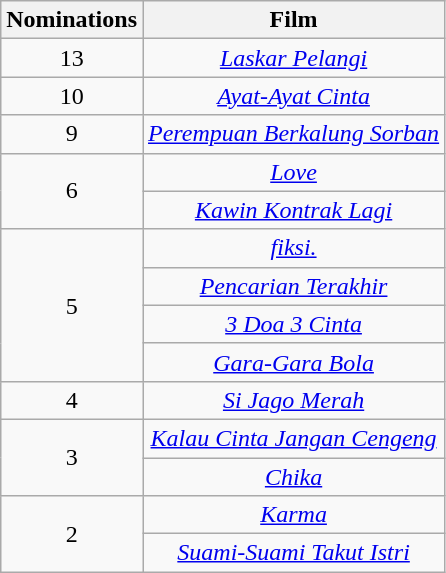<table class="wikitable">
<tr>
<th>Nominations</th>
<th>Film</th>
</tr>
<tr>
<td style="text-align:center">13</td>
<td style="text-align:center"><em><a href='#'>Laskar Pelangi</a></em></td>
</tr>
<tr>
<td style="text-align:center">10</td>
<td style="text-align:center"><em><a href='#'>Ayat-Ayat Cinta</a></em></td>
</tr>
<tr>
<td style="text-align:center">9</td>
<td style="text-align:center"><em><a href='#'>Perempuan Berkalung Sorban</a></em></td>
</tr>
<tr>
<td style="text-align:center" rowspan= "2">6</td>
<td style="text-align:center"><em><a href='#'>Love</a></em></td>
</tr>
<tr>
<td style="text-align:center"><em><a href='#'>Kawin Kontrak Lagi</a></em></td>
</tr>
<tr>
<td style="text-align:center" rowspan= "4">5</td>
<td style="text-align:center"><em><a href='#'>fiksi.</a></em></td>
</tr>
<tr>
<td style="text-align:center"><em><a href='#'>Pencarian Terakhir</a></em></td>
</tr>
<tr>
<td style="text-align:center"><em><a href='#'>3 Doa 3 Cinta</a></em></td>
</tr>
<tr>
<td style="text-align:center"><em><a href='#'>Gara-Gara Bola</a></em></td>
</tr>
<tr>
<td style="text-align:center">4</td>
<td style="text-align:center"><em><a href='#'>Si Jago Merah</a></em></td>
</tr>
<tr>
<td style="text-align:center" rowspan= "2">3</td>
<td style="text-align:center"><em><a href='#'>Kalau Cinta Jangan Cengeng</a></em></td>
</tr>
<tr>
<td style="text-align:center"><em><a href='#'>Chika</a></em></td>
</tr>
<tr>
<td style="text-align:center" rowspan= "2">2</td>
<td style="text-align:center"><em><a href='#'>Karma</a></em></td>
</tr>
<tr>
<td style="text-align:center"><em><a href='#'>Suami-Suami Takut Istri</a></em></td>
</tr>
</table>
